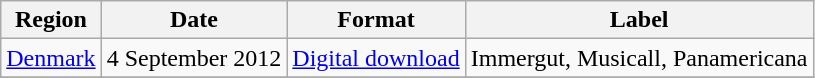<table class=wikitable>
<tr>
<th>Region</th>
<th>Date</th>
<th>Format</th>
<th>Label</th>
</tr>
<tr>
<td><a href='#'>Denmark</a></td>
<td>4 September 2012</td>
<td><a href='#'>Digital download</a></td>
<td>Immergut, Musicall, Panamericana</td>
</tr>
<tr>
</tr>
</table>
